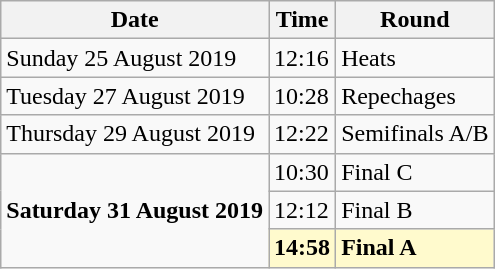<table class="wikitable">
<tr>
<th>Date</th>
<th>Time</th>
<th>Round</th>
</tr>
<tr>
<td>Sunday 25 August 2019</td>
<td>12:16</td>
<td>Heats</td>
</tr>
<tr>
<td>Tuesday 27 August 2019</td>
<td>10:28</td>
<td>Repechages</td>
</tr>
<tr>
<td>Thursday 29 August 2019</td>
<td>12:22</td>
<td>Semifinals A/B</td>
</tr>
<tr>
<td rowspan=3><strong>Saturday 31 August 2019</strong></td>
<td>10:30</td>
<td>Final C</td>
</tr>
<tr>
<td>12:12</td>
<td>Final B</td>
</tr>
<tr>
<td style=background:lemonchiffon><strong>14:58</strong></td>
<td style=background:lemonchiffon><strong>Final A</strong></td>
</tr>
</table>
